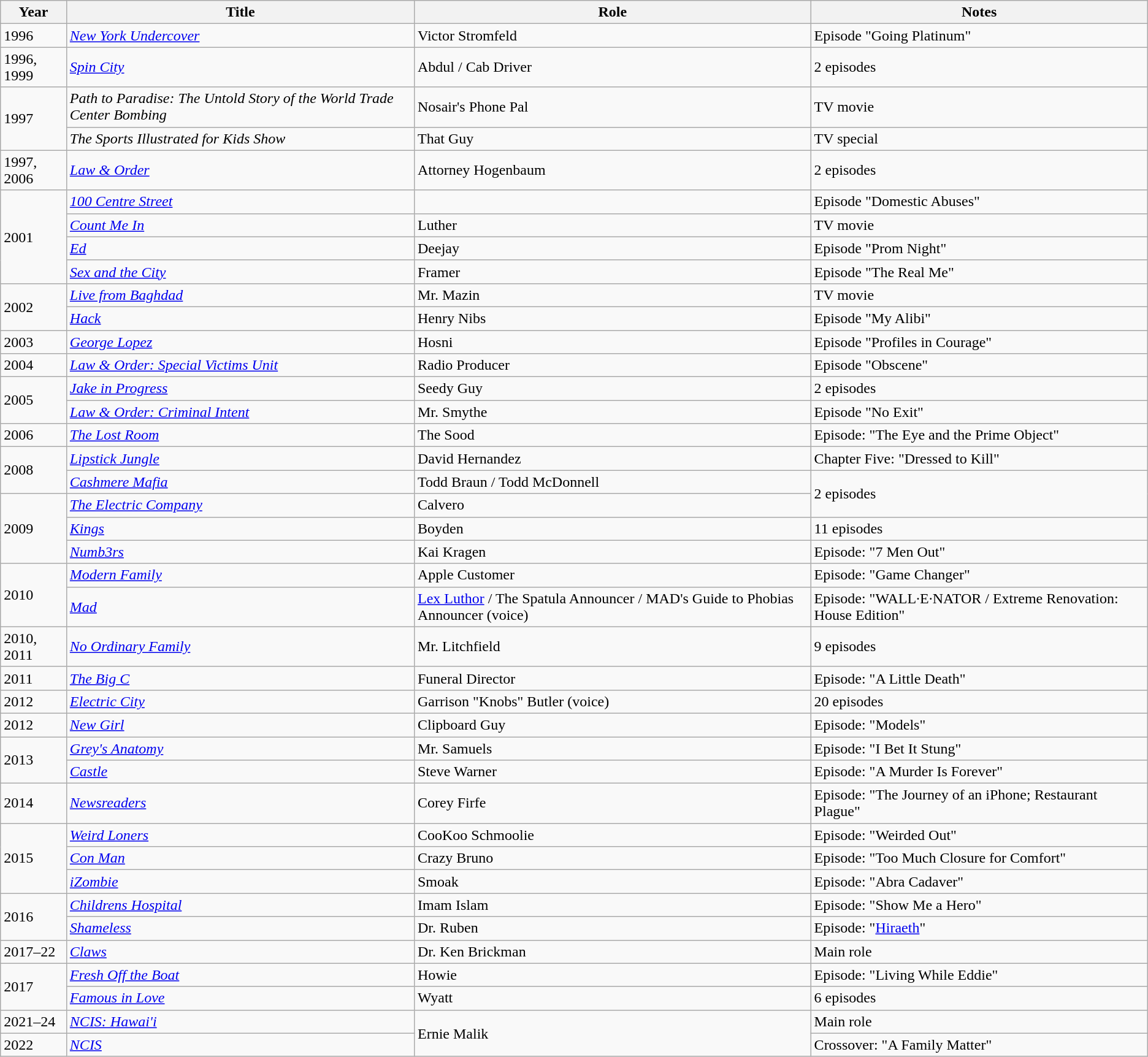<table class="wikitable sortable">
<tr>
<th>Year</th>
<th>Title</th>
<th>Role</th>
<th class="unsortable">Notes</th>
</tr>
<tr>
<td>1996</td>
<td><em><a href='#'>New York Undercover</a></em></td>
<td>Victor Stromfeld</td>
<td>Episode "Going Platinum"</td>
</tr>
<tr>
<td>1996, 1999</td>
<td><em><a href='#'>Spin City</a></em></td>
<td>Abdul / Cab Driver</td>
<td>2 episodes</td>
</tr>
<tr>
<td rowspan=2>1997</td>
<td><em>Path to Paradise: The Untold Story of the World Trade Center Bombing</em></td>
<td>Nosair's Phone Pal</td>
<td>TV movie</td>
</tr>
<tr>
<td><em>The Sports Illustrated for Kids Show</em></td>
<td>That Guy</td>
<td>TV special</td>
</tr>
<tr>
<td>1997, 2006</td>
<td><em><a href='#'>Law & Order</a></em></td>
<td>Attorney Hogenbaum</td>
<td>2 episodes</td>
</tr>
<tr>
<td rowspan=4>2001</td>
<td><em><a href='#'>100 Centre Street</a></em></td>
<td></td>
<td>Episode "Domestic Abuses"</td>
</tr>
<tr>
<td><em><a href='#'>Count Me In</a></em></td>
<td>Luther</td>
<td>TV movie</td>
</tr>
<tr>
<td><em><a href='#'>Ed</a></em></td>
<td>Deejay</td>
<td>Episode "Prom Night"</td>
</tr>
<tr>
<td><em><a href='#'>Sex and the City</a></em></td>
<td>Framer</td>
<td>Episode "The Real Me"</td>
</tr>
<tr>
<td rowspan=2>2002</td>
<td><em><a href='#'>Live from Baghdad</a></em></td>
<td>Mr. Mazin</td>
<td>TV movie</td>
</tr>
<tr>
<td><em><a href='#'>Hack</a></em></td>
<td>Henry Nibs</td>
<td>Episode "My Alibi"</td>
</tr>
<tr>
<td>2003</td>
<td><em><a href='#'>George Lopez</a></em></td>
<td>Hosni</td>
<td>Episode "Profiles in Courage"</td>
</tr>
<tr>
<td>2004</td>
<td><em><a href='#'>Law & Order: Special Victims Unit</a></em></td>
<td>Radio Producer</td>
<td>Episode "Obscene"</td>
</tr>
<tr>
<td rowspan=2>2005</td>
<td><em><a href='#'>Jake in Progress</a></em></td>
<td>Seedy Guy</td>
<td>2 episodes</td>
</tr>
<tr>
<td><em><a href='#'>Law & Order: Criminal Intent</a></em></td>
<td>Mr. Smythe</td>
<td>Episode "No Exit"</td>
</tr>
<tr>
<td>2006</td>
<td><em><a href='#'>The Lost Room</a></em></td>
<td>The Sood</td>
<td>Episode: "The Eye and the Prime Object"</td>
</tr>
<tr>
<td rowspan=2>2008</td>
<td><em><a href='#'>Lipstick Jungle</a></em></td>
<td>David Hernandez</td>
<td>Chapter Five: "Dressed to Kill"</td>
</tr>
<tr>
<td><em><a href='#'>Cashmere Mafia</a></em></td>
<td>Todd Braun / Todd McDonnell</td>
<td rowspan=2>2 episodes</td>
</tr>
<tr>
<td rowspan=3>2009</td>
<td><em><a href='#'>The Electric Company</a></em></td>
<td>Calvero</td>
</tr>
<tr>
<td><em><a href='#'>Kings</a></em></td>
<td>Boyden</td>
<td>11 episodes</td>
</tr>
<tr>
<td><em><a href='#'>Numb3rs</a></em></td>
<td>Kai Kragen</td>
<td>Episode: "7 Men Out"</td>
</tr>
<tr>
<td rowspan=2>2010</td>
<td><em><a href='#'>Modern Family</a></em></td>
<td>Apple Customer</td>
<td>Episode: "Game Changer"</td>
</tr>
<tr>
<td><em><a href='#'>Mad</a></em></td>
<td><a href='#'>Lex Luthor</a> / The Spatula Announcer / MAD's Guide to Phobias Announcer (voice)</td>
<td>Episode: "WALL·E·NATOR / Extreme Renovation: House Edition"</td>
</tr>
<tr>
<td>2010, 2011</td>
<td><em><a href='#'>No Ordinary Family</a></em></td>
<td>Mr. Litchfield</td>
<td>9 episodes</td>
</tr>
<tr>
<td>2011</td>
<td><em><a href='#'>The Big C</a></em></td>
<td>Funeral Director</td>
<td>Episode: "A Little Death"</td>
</tr>
<tr>
<td>2012</td>
<td><em><a href='#'>Electric City</a></em></td>
<td>Garrison "Knobs" Butler (voice)</td>
<td>20 episodes</td>
</tr>
<tr>
<td>2012</td>
<td><em><a href='#'>New Girl</a></em></td>
<td>Clipboard Guy</td>
<td>Episode: "Models"</td>
</tr>
<tr>
<td rowspan=2>2013</td>
<td><em><a href='#'>Grey's Anatomy</a></em></td>
<td>Mr. Samuels</td>
<td>Episode: "I Bet It Stung"</td>
</tr>
<tr>
<td><em><a href='#'>Castle</a></em></td>
<td>Steve Warner</td>
<td>Episode: "A Murder Is Forever"</td>
</tr>
<tr>
<td>2014</td>
<td><em><a href='#'>Newsreaders</a></em></td>
<td>Corey Firfe</td>
<td>Episode: "The Journey of an iPhone; Restaurant Plague"</td>
</tr>
<tr>
<td rowspan=3>2015</td>
<td><em><a href='#'>Weird Loners</a></em></td>
<td>CooKoo Schmoolie</td>
<td>Episode: "Weirded Out"</td>
</tr>
<tr>
<td><em><a href='#'>Con Man</a></em></td>
<td>Crazy Bruno</td>
<td>Episode: "Too Much Closure for Comfort"</td>
</tr>
<tr>
<td><em><a href='#'>iZombie</a></em></td>
<td>Smoak</td>
<td>Episode: "Abra Cadaver"</td>
</tr>
<tr>
<td rowspan=2>2016</td>
<td><em><a href='#'>Childrens Hospital</a></em></td>
<td>Imam Islam</td>
<td>Episode: "Show Me a Hero"</td>
</tr>
<tr>
<td><em><a href='#'>Shameless</a></em></td>
<td>Dr. Ruben</td>
<td>Episode: "<a href='#'>Hiraeth</a>"</td>
</tr>
<tr>
<td>2017–22</td>
<td><em><a href='#'>Claws</a></em></td>
<td>Dr. Ken Brickman</td>
<td>Main role</td>
</tr>
<tr>
<td rowspan=2>2017</td>
<td><em><a href='#'>Fresh Off the Boat</a></em></td>
<td>Howie</td>
<td>Episode: "Living While Eddie"</td>
</tr>
<tr>
<td><em><a href='#'>Famous in Love</a></em></td>
<td>Wyatt</td>
<td>6 episodes</td>
</tr>
<tr>
<td>2021–24</td>
<td><em><a href='#'>NCIS: Hawai'i</a></em></td>
<td rowspan=2>Ernie Malik</td>
<td>Main role</td>
</tr>
<tr>
<td>2022</td>
<td><em><a href='#'>NCIS</a></em></td>
<td>Crossover: "A Family Matter"</td>
</tr>
</table>
